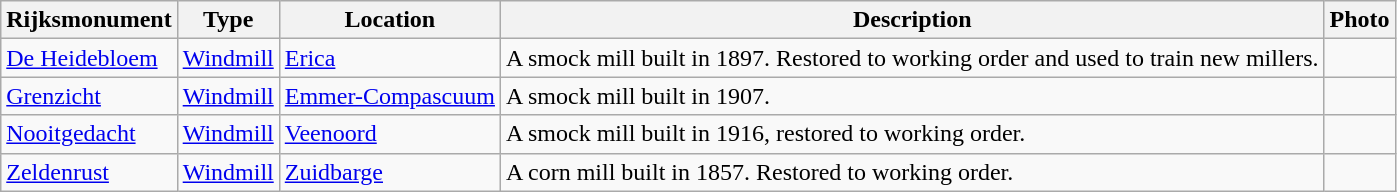<table class="wikitable">
<tr>
<th>Rijksmonument</th>
<th>Type</th>
<th>Location</th>
<th>Description</th>
<th>Photo</th>
</tr>
<tr>
<td><a href='#'>De Heidebloem</a><br></td>
<td><a href='#'>Windmill</a></td>
<td><a href='#'>Erica</a></td>
<td>A smock mill built in 1897. Restored to working order and used to train new millers.</td>
<td></td>
</tr>
<tr>
<td><a href='#'>Grenzicht</a><br></td>
<td><a href='#'>Windmill</a></td>
<td><a href='#'>Emmer-Compascuum</a></td>
<td>A smock mill built in 1907.</td>
<td></td>
</tr>
<tr>
<td><a href='#'>Nooitgedacht</a><br></td>
<td><a href='#'>Windmill</a></td>
<td><a href='#'>Veenoord</a></td>
<td>A smock mill built in 1916, restored to working order.</td>
<td></td>
</tr>
<tr>
<td><a href='#'>Zeldenrust</a><br></td>
<td><a href='#'>Windmill</a></td>
<td><a href='#'>Zuidbarge</a></td>
<td>A corn mill built in 1857. Restored to working order.</td>
<td></td>
</tr>
</table>
